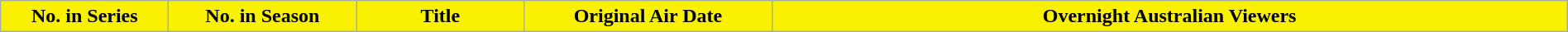<table class="wikitable plainrowheaders" style="width:100%">
<tr>
<th scope="col" style="background-color: #f9f100; width:8em; color: #fffff;">No. in Series</th>
<th scope="col" style="background-color: #f9f100; width:9em; color: #fffff;">No. in Season</th>
<th scope="col" style="background-color: #f9f100; width:8em; color: #fffff;">Title</th>
<th scope="col" style="background-color: #f9f100; width:12em; color: #fffff;">Original Air Date</th>
<th scope="col" style="background-color: #f9f100; color: #fffff;">Overnight Australian Viewers<br>








</th>
</tr>
</table>
